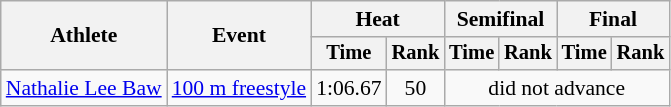<table class=wikitable style="font-size:90%">
<tr>
<th rowspan="2">Athlete</th>
<th rowspan="2">Event</th>
<th colspan="2">Heat</th>
<th colspan="2">Semifinal</th>
<th colspan="2">Final</th>
</tr>
<tr style="font-size:95%">
<th>Time</th>
<th>Rank</th>
<th>Time</th>
<th>Rank</th>
<th>Time</th>
<th>Rank</th>
</tr>
<tr align=center>
<td align=left><a href='#'>Nathalie Lee Baw</a></td>
<td align=left><a href='#'>100 m freestyle</a></td>
<td>1:06.67</td>
<td>50</td>
<td colspan=4>did not advance</td>
</tr>
</table>
